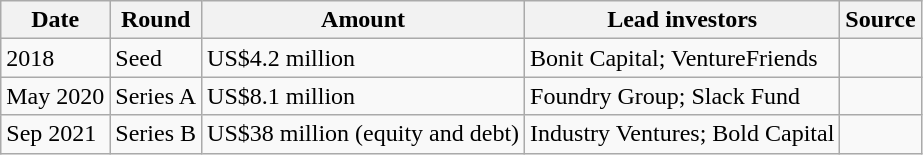<table class="wikitable">
<tr>
<th>Date</th>
<th>Round</th>
<th>Amount</th>
<th>Lead investors</th>
<th>Source</th>
</tr>
<tr>
<td>2018</td>
<td>Seed</td>
<td>US$4.2 million</td>
<td>Bonit Capital; VentureFriends</td>
<td></td>
</tr>
<tr>
<td>May 2020</td>
<td>Series A</td>
<td>US$8.1 million</td>
<td>Foundry Group; Slack Fund</td>
<td></td>
</tr>
<tr>
<td>Sep 2021</td>
<td>Series B</td>
<td>US$38 million (equity and debt)</td>
<td>Industry Ventures; Bold Capital</td>
<td></td>
</tr>
</table>
